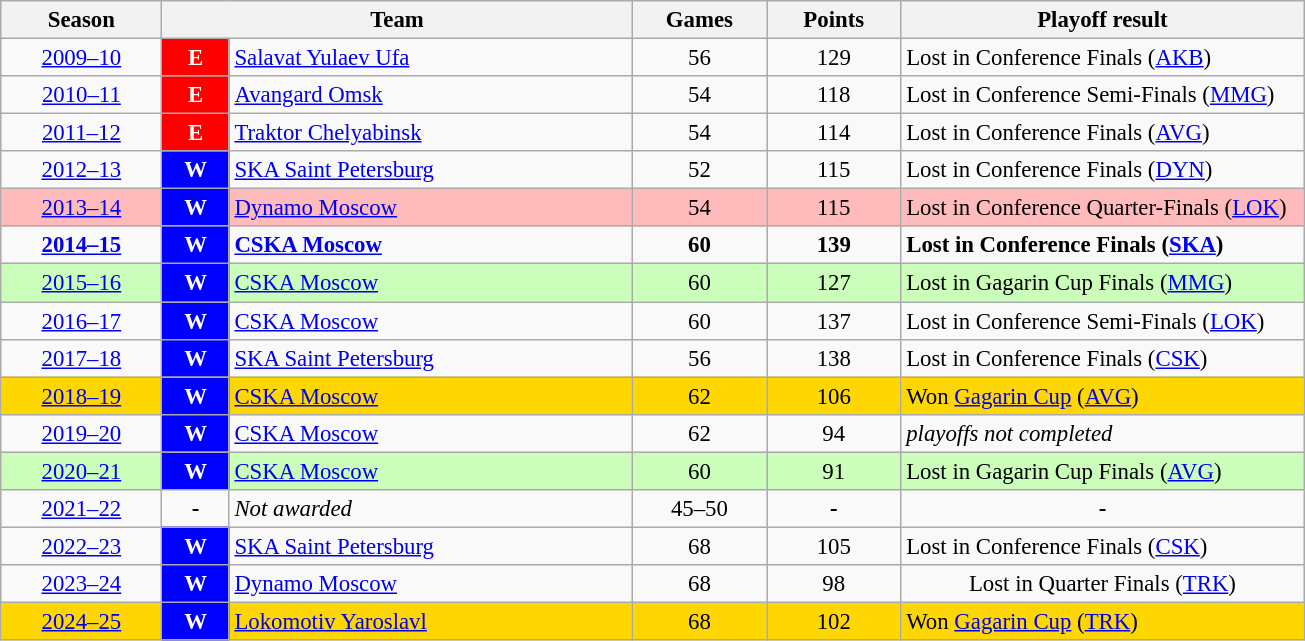<table class="wikitable" style="font-size: 95%; text-align: center;">
<tr>
<th>Season</th>
<th colspan=2>Team</th>
<th>Games</th>
<th>Points</th>
<th>Playoff result</th>
</tr>
<tr>
<td style="width: 12%"><a href='#'>2009–10</a></td>
<td style="width: 5%;background:red;color:white"><strong>E</strong></td>
<td style="text-align: left; width: 30%"> <a href='#'>Salavat Yulaev Ufa</a></td>
<td style="width: 10%">56</td>
<td style="width: 10%">129</td>
<td style="text-align: left; width: 30%">Lost in Conference Finals (<a href='#'>AKB</a>)</td>
</tr>
<tr>
<td><a href='#'>2010–11</a></td>
<td style="background:red; color:white"><strong>E</strong></td>
<td style="text-align: left; "> <a href='#'>Avangard Omsk</a></td>
<td>54</td>
<td>118</td>
<td style="text-align: left; ">Lost in Conference Semi-Finals (<a href='#'>MMG</a>)</td>
</tr>
<tr>
<td><a href='#'>2011–12</a></td>
<td style="background:red; color:white"><strong>E</strong></td>
<td style="text-align: left; "> <a href='#'>Traktor Chelyabinsk</a></td>
<td>54</td>
<td>114</td>
<td style="text-align: left; ">Lost in Conference Finals (<a href='#'>AVG</a>)</td>
</tr>
<tr>
<td><a href='#'>2012–13</a></td>
<td style="background:blue; color:white"><strong>W</strong></td>
<td style="text-align: left; "> <a href='#'>SKA Saint Petersburg</a></td>
<td>52</td>
<td>115</td>
<td style="text-align: left; ">Lost in Conference Finals (<a href='#'>DYN</a>)</td>
</tr>
<tr style="background:#ffbbbb;">
<td><a href='#'>2013–14</a></td>
<td style="background:blue; color:white"><strong>W</strong></td>
<td style="text-align: left; "> <a href='#'>Dynamo Moscow</a></td>
<td>54</td>
<td>115</td>
<td style="text-align: left; ">Lost in Conference Quarter-Finals (<a href='#'>LOK</a>)</td>
</tr>
<tr>
<td><strong><a href='#'>2014–15</a></strong></td>
<td style="background:blue; color:white"><strong>W</strong></td>
<td style="text-align: left; "> <strong><a href='#'>CSKA Moscow</a></strong></td>
<td><strong>60</strong></td>
<td><strong>139</strong></td>
<td style="text-align: left "><strong>Lost in Conference Finals (<a href='#'>SKA</a>)</strong></td>
</tr>
<tr style="background:#ccfebb;">
<td><a href='#'>2015–16</a></td>
<td style="background:blue; color:white"><strong>W</strong></td>
<td style="text-align: left; "> <a href='#'>CSKA Moscow</a></td>
<td>60</td>
<td>127</td>
<td style="text-align: left ">Lost in Gagarin Cup Finals (<a href='#'>MMG</a>)</td>
</tr>
<tr>
<td><a href='#'>2016–17</a></td>
<td style="background:blue; color:white"><strong>W</strong></td>
<td style="text-align: left; "> <a href='#'>CSKA Moscow</a></td>
<td>60</td>
<td>137</td>
<td style="text-align: left ">Lost in Conference Semi-Finals (<a href='#'>LOK</a>)</td>
</tr>
<tr>
<td><a href='#'>2017–18</a></td>
<td style="background:blue; color:white"><strong>W</strong></td>
<td style="text-align: left; "> <a href='#'>SKA Saint Petersburg</a></td>
<td>56</td>
<td>138</td>
<td style="text-align: left ">Lost in Conference Finals (<a href='#'>CSK</a>)</td>
</tr>
<tr style="background:#FFD700;">
<td><a href='#'>2018–19</a></td>
<td style="background:blue; color:white"><strong>W</strong></td>
<td style="text-align: left; "> <a href='#'>CSKA Moscow</a></td>
<td>62</td>
<td>106</td>
<td style="text-align: left ">Won <a href='#'>Gagarin Cup</a> (<a href='#'>AVG</a>)</td>
</tr>
<tr>
<td><a href='#'>2019–20</a></td>
<td style="background:blue; color:white"><strong>W</strong></td>
<td style="text-align: left; "> <a href='#'>CSKA Moscow</a></td>
<td>62</td>
<td>94</td>
<td style="text-align: left "><em>playoffs not completed</em></td>
</tr>
<tr style="background:#ccfebb;">
<td><a href='#'>2020–21</a></td>
<td style="background:blue; color:white"><strong>W</strong></td>
<td style="text-align: left; "> <a href='#'>CSKA Moscow</a></td>
<td>60</td>
<td>91</td>
<td style="text-align: left ">Lost in Gagarin Cup Finals (<a href='#'>AVG</a>)</td>
</tr>
<tr>
<td><a href='#'>2021–22</a></td>
<td><strong>-</strong></td>
<td style="text-align: left; "><em>Not awarded</em></td>
<td>45–50</td>
<td><strong>-</strong></td>
<td><strong>-</strong></td>
</tr>
<tr>
<td><a href='#'>2022–23</a></td>
<td style="background:blue; color:white"><strong>W</strong></td>
<td style="text-align: left; "> <a href='#'>SKA Saint Petersburg</a></td>
<td>68</td>
<td>105</td>
<td style="text-align: left ">Lost in Conference Finals (<a href='#'>CSK</a>)</td>
</tr>
<tr>
<td><a href='#'>2023–24</a></td>
<td style="background:blue; color:white"><strong>W</strong></td>
<td style="text-align: left; "> <a href='#'>Dynamo Moscow</a></td>
<td>68</td>
<td>98</td>
<td>Lost in Quarter Finals (<a href='#'>TRK</a>)</td>
</tr>
<tr style="background:#FFD700;">
<td><a href='#'>2024–25</a></td>
<td style="background:blue; color:white"><strong>W</strong></td>
<td style="text-align: left; "> <a href='#'>Lokomotiv Yaroslavl</a></td>
<td>68</td>
<td>102</td>
<td style="text-align: left ">Won <a href='#'>Gagarin Cup</a> (<a href='#'>TRK</a>)</td>
</tr>
</table>
